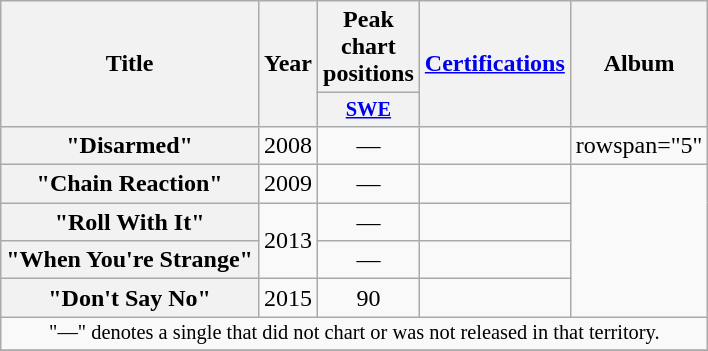<table class="wikitable plainrowheaders" style="text-align:center;">
<tr>
<th scope="col" rowspan="2">Title</th>
<th scope="col" rowspan="2">Year</th>
<th scope="col" colspan="1">Peak chart positions</th>
<th scope="col" rowspan="2"><a href='#'>Certifications</a></th>
<th scope="col" rowspan="2">Album</th>
</tr>
<tr>
<th scope="col" style="width:3em;font-size:85%;"><a href='#'>SWE</a></th>
</tr>
<tr>
<th scope="row">"Disarmed"</th>
<td>2008</td>
<td>—</td>
<td></td>
<td>rowspan="5" </td>
</tr>
<tr>
<th scope="row">"Chain Reaction"</th>
<td>2009</td>
<td>—</td>
<td></td>
</tr>
<tr>
<th scope="row">"Roll With It"</th>
<td rowspan="2">2013</td>
<td>—</td>
<td></td>
</tr>
<tr>
<th scope="row">"When You're Strange"</th>
<td>—</td>
<td></td>
</tr>
<tr>
<th scope="row">"Don't Say No"</th>
<td>2015</td>
<td>90</td>
<td></td>
</tr>
<tr>
<td colspan="10" style="font-size:85%">"—" denotes a single that did not chart or was not released in that territory.</td>
</tr>
<tr>
</tr>
</table>
